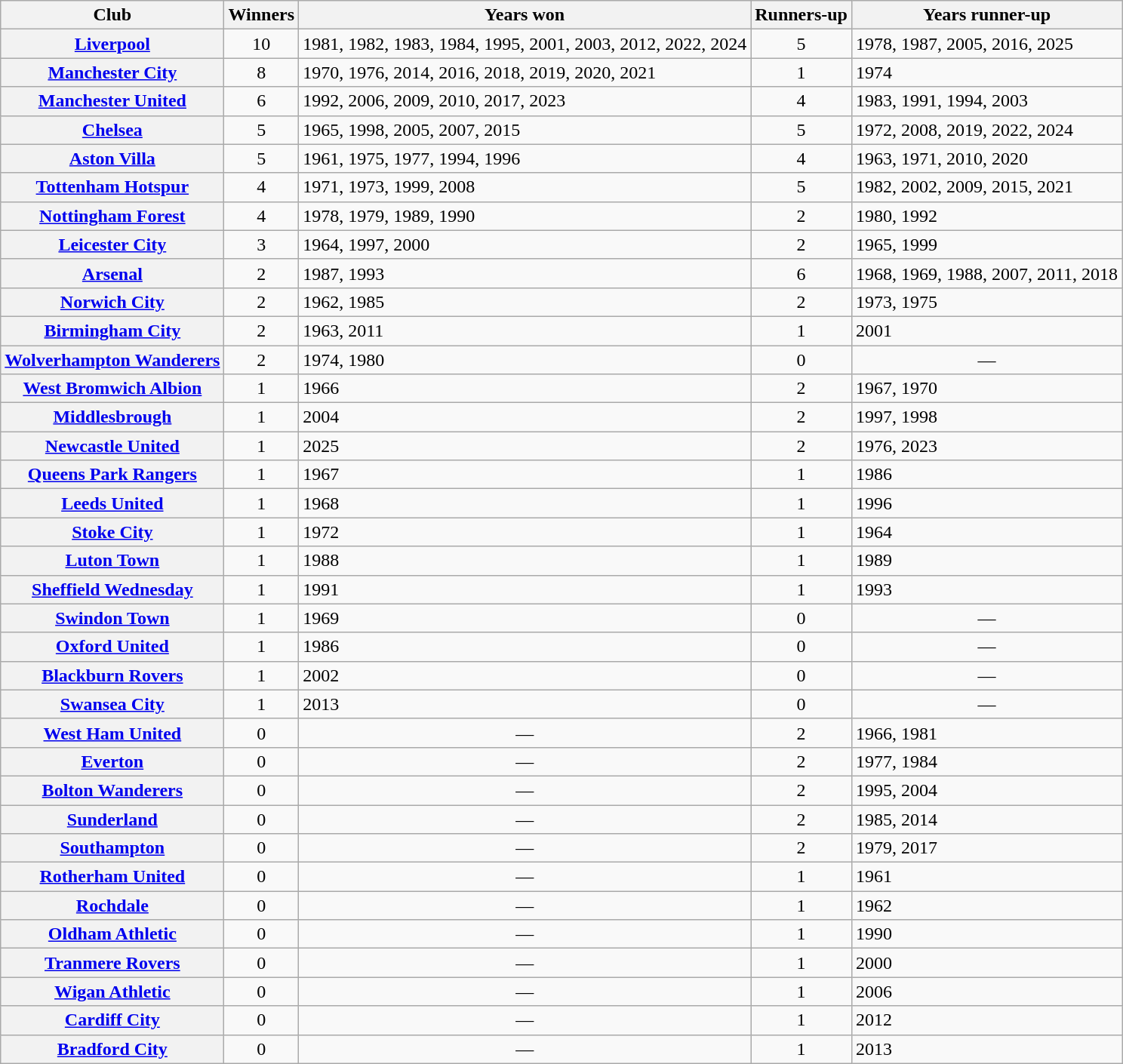<table class="wikitable plainrowheaders sortable">
<tr>
<th scope=col>Club</th>
<th scope=col>Winners</th>
<th scope="col" class="unsortable">Years won</th>
<th scope="col">Runners-up</th>
<th scope=col class="unsortable">Years runner-up</th>
</tr>
<tr>
<th scope=row><a href='#'>Liverpool</a></th>
<td align=center>10</td>
<td>1981, 1982, 1983, 1984, 1995, 2001, 2003, 2012, 2022, 2024</td>
<td align="center">5</td>
<td>1978, 1987, 2005, 2016, 2025</td>
</tr>
<tr>
<th scope=row><a href='#'>Manchester City</a></th>
<td align=center>8</td>
<td>1970, 1976, 2014, 2016, 2018, 2019, 2020, 2021</td>
<td align="center">1</td>
<td>1974</td>
</tr>
<tr>
<th scope=row><a href='#'>Manchester United</a></th>
<td align=center>6</td>
<td>1992, 2006, 2009, 2010, 2017, 2023</td>
<td align="center">4</td>
<td>1983, 1991, 1994, 2003</td>
</tr>
<tr>
<th scope=row><a href='#'>Chelsea</a></th>
<td align=center>5</td>
<td>1965, 1998, 2005, 2007, 2015</td>
<td align="center">5</td>
<td>1972, 2008, 2019, 2022, 2024</td>
</tr>
<tr>
<th scope=row><a href='#'>Aston Villa</a></th>
<td align=center>5</td>
<td>1961, 1975, 1977, 1994, 1996</td>
<td align="center">4</td>
<td>1963, 1971, 2010, 2020</td>
</tr>
<tr>
<th scope=row><a href='#'>Tottenham Hotspur</a></th>
<td align=center>4</td>
<td>1971, 1973, 1999, 2008</td>
<td align="center">5</td>
<td>1982, 2002, 2009, 2015, 2021</td>
</tr>
<tr>
<th scope=row><a href='#'>Nottingham Forest</a></th>
<td align=center>4</td>
<td>1978, 1979, 1989, 1990</td>
<td align="center">2</td>
<td>1980, 1992</td>
</tr>
<tr>
<th scope=row><a href='#'>Leicester City</a></th>
<td align=center>3</td>
<td>1964, 1997, 2000</td>
<td align="center">2</td>
<td>1965, 1999</td>
</tr>
<tr>
<th scope=row><a href='#'>Arsenal</a></th>
<td align=center>2</td>
<td>1987, 1993</td>
<td align="center">6</td>
<td>1968, 1969, 1988, 2007, 2011, 2018</td>
</tr>
<tr>
<th scope=row><a href='#'>Norwich City</a></th>
<td align=center>2</td>
<td>1962, 1985</td>
<td align="center">2</td>
<td>1973, 1975</td>
</tr>
<tr>
<th scope=row><a href='#'>Birmingham City</a></th>
<td align=center>2</td>
<td>1963, 2011</td>
<td align="center">1</td>
<td>2001</td>
</tr>
<tr>
<th scope=row><a href='#'>Wolverhampton Wanderers</a></th>
<td align=center>2</td>
<td>1974, 1980</td>
<td align="center">0</td>
<td align=center>—</td>
</tr>
<tr>
<th scope=row><a href='#'>West Bromwich Albion</a></th>
<td align=center>1</td>
<td>1966</td>
<td align="center">2</td>
<td>1967, 1970</td>
</tr>
<tr>
<th scope=row><a href='#'>Middlesbrough</a></th>
<td align=center>1</td>
<td>2004</td>
<td align="center">2</td>
<td>1997, 1998</td>
</tr>
<tr>
<th scope=row><a href='#'>Newcastle United</a></th>
<td align=center>1</td>
<td>2025</td>
<td align="center">2</td>
<td>1976, 2023</td>
</tr>
<tr>
<th scope=row><a href='#'>Queens Park Rangers</a></th>
<td align=center>1</td>
<td>1967</td>
<td align="center">1</td>
<td>1986</td>
</tr>
<tr>
<th scope=row><a href='#'>Leeds United</a></th>
<td align=center>1</td>
<td>1968</td>
<td align="center">1</td>
<td>1996</td>
</tr>
<tr>
<th scope=row><a href='#'>Stoke City</a></th>
<td align=center>1</td>
<td>1972</td>
<td align="center">1</td>
<td>1964</td>
</tr>
<tr>
<th scope=row><a href='#'>Luton Town</a></th>
<td align=center>1</td>
<td>1988</td>
<td align="center">1</td>
<td>1989</td>
</tr>
<tr>
<th scope=row><a href='#'>Sheffield Wednesday</a></th>
<td align=center>1</td>
<td>1991</td>
<td align="center">1</td>
<td>1993</td>
</tr>
<tr>
<th scope=row><a href='#'>Swindon Town</a></th>
<td align=center>1</td>
<td>1969</td>
<td align="center">0</td>
<td align=center>—</td>
</tr>
<tr>
<th scope=row><a href='#'>Oxford United</a></th>
<td align=center>1</td>
<td>1986</td>
<td align="center">0</td>
<td align=center>—</td>
</tr>
<tr>
<th scope=row><a href='#'>Blackburn Rovers</a></th>
<td align=center>1</td>
<td>2002</td>
<td align="center">0</td>
<td align=center>—</td>
</tr>
<tr>
<th scope=row data-sort-value="Swansea"> <a href='#'>Swansea City</a></th>
<td align=center>1</td>
<td>2013</td>
<td align="center">0</td>
<td align=center>—</td>
</tr>
<tr>
<th scope=row><a href='#'>West Ham United</a></th>
<td align=center>0</td>
<td align="center">—</td>
<td align="center">2</td>
<td>1966, 1981</td>
</tr>
<tr>
<th scope=row><a href='#'>Everton</a></th>
<td align=center>0</td>
<td align="center">—</td>
<td align="center">2</td>
<td>1977, 1984</td>
</tr>
<tr>
<th scope=row><a href='#'>Bolton Wanderers</a></th>
<td align=center>0</td>
<td align="center">—</td>
<td align="center">2</td>
<td>1995, 2004</td>
</tr>
<tr>
<th scope="row"><a href='#'>Sunderland</a></th>
<td align="center">0</td>
<td align="center">—</td>
<td align="center">2</td>
<td>1985, 2014</td>
</tr>
<tr>
<th scope="row"><a href='#'>Southampton</a></th>
<td align="center">0</td>
<td align="center">—</td>
<td align="center">2</td>
<td>1979, 2017</td>
</tr>
<tr>
<th scope=row><a href='#'>Rotherham United</a></th>
<td align=center>0</td>
<td align="center">—</td>
<td align="center">1</td>
<td>1961</td>
</tr>
<tr>
<th scope=row><a href='#'>Rochdale</a></th>
<td align=center>0</td>
<td align="center">—</td>
<td align="center">1</td>
<td>1962</td>
</tr>
<tr>
<th scope=row><a href='#'>Oldham Athletic</a></th>
<td align=center>0</td>
<td align="center">—</td>
<td align="center">1</td>
<td>1990</td>
</tr>
<tr>
<th scope=row><a href='#'>Tranmere Rovers</a></th>
<td align=center>0</td>
<td align="center">—</td>
<td align="center">1</td>
<td>2000</td>
</tr>
<tr>
<th scope=row><a href='#'>Wigan Athletic</a></th>
<td align=center>0</td>
<td align="center">—</td>
<td align="center">1</td>
<td>2006</td>
</tr>
<tr>
<th scope=row data-sort-value="Cardiff"> <a href='#'>Cardiff City</a></th>
<td align=center>0</td>
<td align="center">—</td>
<td align="center">1</td>
<td>2012</td>
</tr>
<tr>
<th scope=row><a href='#'>Bradford City</a></th>
<td align=center>0</td>
<td align="center">—</td>
<td align="center">1</td>
<td>2013</td>
</tr>
</table>
